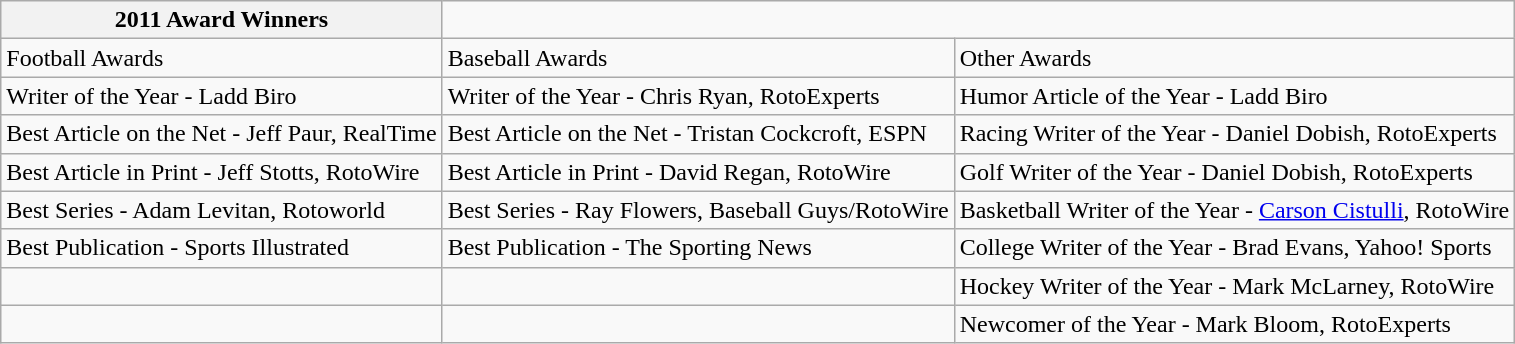<table class="wikitable collapsible collapsed" border="1">
<tr>
<th>2011 Award Winners</th>
</tr>
<tr>
<td>Football Awards</td>
<td>Baseball Awards</td>
<td>Other Awards</td>
</tr>
<tr>
<td>Writer of the Year - Ladd Biro</td>
<td>Writer of the Year - Chris Ryan, RotoExperts</td>
<td>Humor Article of the Year - Ladd Biro</td>
</tr>
<tr>
<td>Best Article on the Net - Jeff Paur, RealTime</td>
<td>Best Article on the Net - Tristan Cockcroft, ESPN</td>
<td>Racing Writer of the Year - Daniel Dobish, RotoExperts</td>
</tr>
<tr>
<td>Best Article in Print - Jeff Stotts, RotoWire</td>
<td>Best Article in Print - David Regan, RotoWire</td>
<td>Golf Writer of the Year - Daniel Dobish, RotoExperts</td>
</tr>
<tr>
<td>Best Series - Adam Levitan, Rotoworld</td>
<td>Best Series - Ray Flowers, Baseball Guys/RotoWire</td>
<td>Basketball Writer of the Year - <a href='#'>Carson Cistulli</a>, RotoWire</td>
</tr>
<tr>
<td>Best Publication - Sports Illustrated</td>
<td>Best Publication - The Sporting News</td>
<td>College Writer of the Year - Brad Evans, Yahoo! Sports</td>
</tr>
<tr>
<td></td>
<td></td>
<td>Hockey Writer of the Year - Mark McLarney, RotoWire</td>
</tr>
<tr>
<td></td>
<td></td>
<td>Newcomer of the Year - Mark Bloom, RotoExperts</td>
</tr>
</table>
